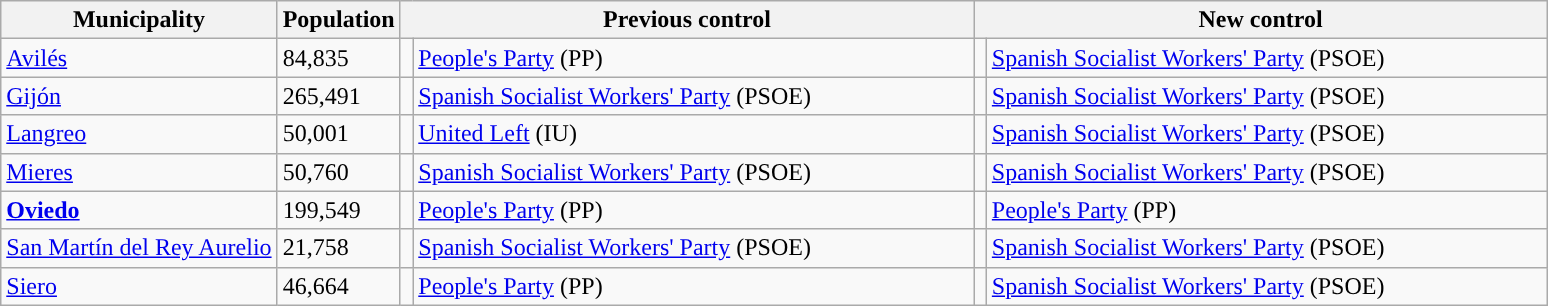<table class="wikitable sortable">
<tr>
<th>Municipality</th>
<th>Population</th>
<th colspan="2" style="width:375px;">Previous control</th>
<th colspan="2" style="width:375px;">New control</th>
</tr>
<tr>
<td><a href='#'>Avilés</a></td>
<td>84,835</td>
<td width="1" style="color:inherit;background:"></td>
<td><a href='#'>People's Party</a> (PP)</td>
<td width="1" style="color:inherit;background:"></td>
<td><a href='#'>Spanish Socialist Workers' Party</a> (PSOE)</td>
</tr>
<tr>
<td><a href='#'>Gijón</a></td>
<td>265,491</td>
<td style="color:inherit;background:"></td>
<td><a href='#'>Spanish Socialist Workers' Party</a> (PSOE)</td>
<td style="color:inherit;background:"></td>
<td><a href='#'>Spanish Socialist Workers' Party</a> (PSOE)</td>
</tr>
<tr>
<td><a href='#'>Langreo</a></td>
<td>50,001</td>
<td style="color:inherit;background:"></td>
<td><a href='#'>United Left</a> (IU)</td>
<td style="color:inherit;background:"></td>
<td><a href='#'>Spanish Socialist Workers' Party</a> (PSOE)</td>
</tr>
<tr>
<td><a href='#'>Mieres</a></td>
<td>50,760</td>
<td style="color:inherit;background:"></td>
<td><a href='#'>Spanish Socialist Workers' Party</a> (PSOE)</td>
<td style="color:inherit;background:"></td>
<td><a href='#'>Spanish Socialist Workers' Party</a> (PSOE)</td>
</tr>
<tr>
<td><strong><a href='#'>Oviedo</a></strong></td>
<td>199,549</td>
<td style="color:inherit;background:"></td>
<td><a href='#'>People's Party</a> (PP)</td>
<td style="color:inherit;background:"></td>
<td><a href='#'>People's Party</a> (PP)</td>
</tr>
<tr>
<td><a href='#'>San Martín del Rey Aurelio</a></td>
<td>21,758</td>
<td style="color:inherit;background:"></td>
<td><a href='#'>Spanish Socialist Workers' Party</a> (PSOE)</td>
<td style="color:inherit;background:"></td>
<td><a href='#'>Spanish Socialist Workers' Party</a> (PSOE)</td>
</tr>
<tr>
<td><a href='#'>Siero</a></td>
<td>46,664</td>
<td style="color:inherit;background:"></td>
<td><a href='#'>People's Party</a> (PP)</td>
<td style="color:inherit;background:"></td>
<td><a href='#'>Spanish Socialist Workers' Party</a> (PSOE)</td>
</tr>
</table>
